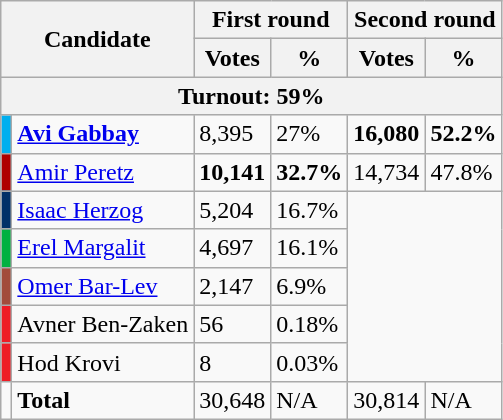<table class="wikitable sortable">
<tr>
<th colspan="2" rowspan="2">Candidate</th>
<th colspan="2">First round</th>
<th colspan="2">Second round</th>
</tr>
<tr>
<th>Votes</th>
<th>%</th>
<th>Votes</th>
<th>%</th>
</tr>
<tr>
<th scope="row" colspan=6 style="text-align:center"><strong>Turnout:</strong>  59%</th>
</tr>
<tr>
<td bgcolor="#00AFEF"></td>
<td align="left"><strong><a href='#'>Avi Gabbay</a></strong></td>
<td>8,395</td>
<td>27%</td>
<td><strong>16,080</strong></td>
<td><strong>52.2%</strong></td>
</tr>
<tr>
<td bgcolor="#AF0000"></td>
<td align="left"><a href='#'>Amir Peretz</a></td>
<td><strong>10,141</strong></td>
<td><strong>32.7%</strong></td>
<td>14,734</td>
<td>47.8%</td>
</tr>
<tr>
<td bgcolor="#013068"></td>
<td align="left"><a href='#'>Isaac Herzog</a></td>
<td>5,204</td>
<td>16.7%</td>
</tr>
<tr>
<td bgcolor="#00B140"></td>
<td align="left"><a href='#'>Erel Margalit</a></td>
<td>4,697</td>
<td>16.1%</td>
</tr>
<tr>
<td bgcolor="#A24C3B"></td>
<td align="left"><a href='#'>Omer Bar-Lev</a></td>
<td>2,147</td>
<td>6.9%</td>
</tr>
<tr>
<td bgcolor="#EE1C25"></td>
<td align="left">Avner Ben-Zaken</td>
<td>56</td>
<td>0.18%</td>
</tr>
<tr>
<td bgcolor="#EE1C25"></td>
<td align="left">Hod Krovi</td>
<td>8</td>
<td>0.03%</td>
</tr>
<tr>
<td bgcolor=></td>
<td align="left"><strong>Total</strong></td>
<td>30,648</td>
<td>N/A</td>
<td>30,814</td>
<td>N/A</td>
</tr>
</table>
